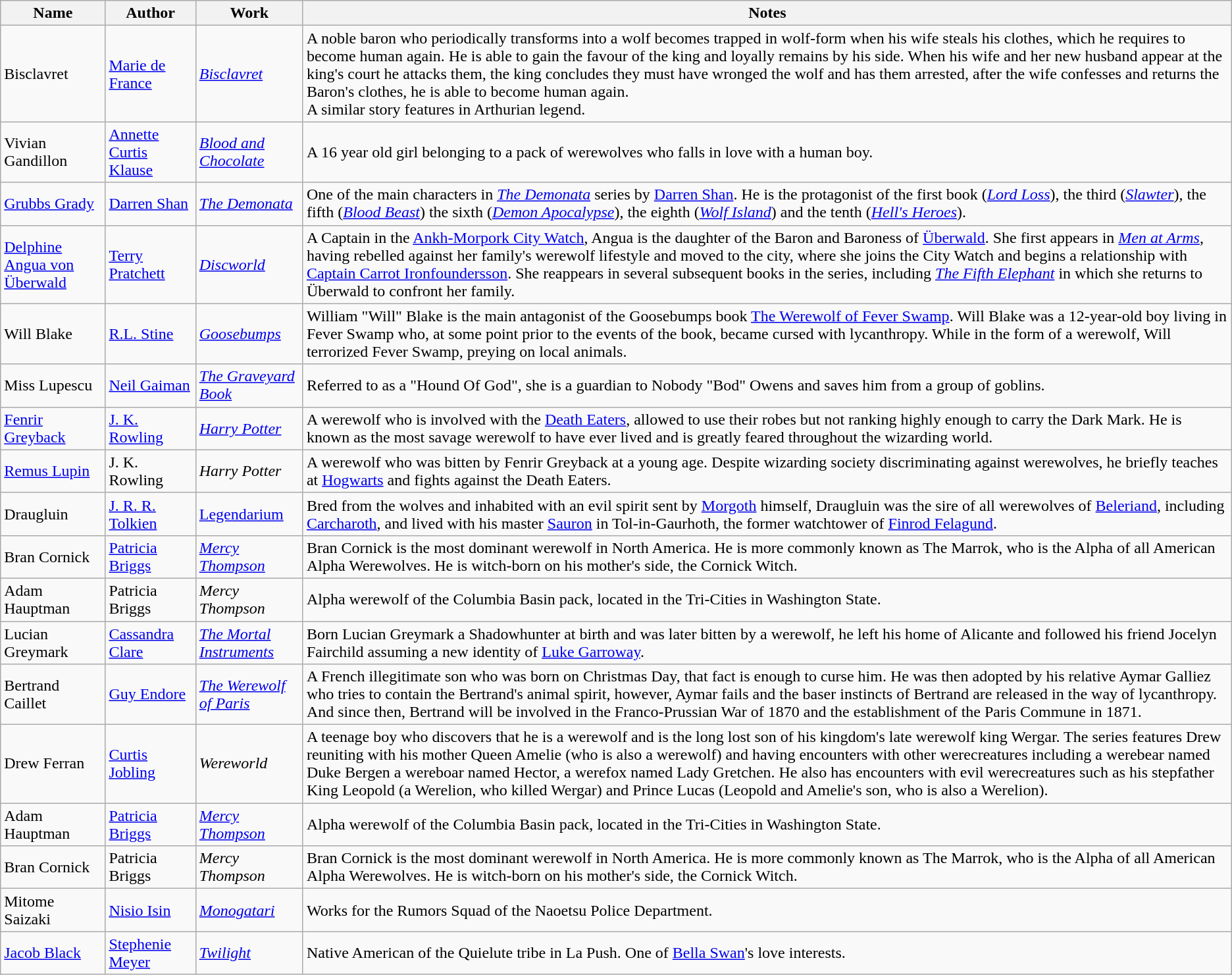<table class="wikitable sortable">
<tr>
<th>Name</th>
<th>Author</th>
<th>Work</th>
<th>Notes</th>
</tr>
<tr>
<td>Bisclavret</td>
<td><a href='#'>Marie de France</a></td>
<td><em><a href='#'>Bisclavret</a></em></td>
<td>A noble baron who periodically transforms into a wolf becomes trapped in wolf-form when his wife steals his clothes, which he requires to become human again. He is able to gain the favour of the king and loyally remains by his side. When his wife and her new husband appear at the king's court he attacks them, the king concludes they must have wronged the wolf and has them arrested, after the wife confesses and returns the Baron's clothes, he is able to become human again.<br>A similar story features in Arthurian legend.</td>
</tr>
<tr>
<td>Vivian Gandillon</td>
<td><a href='#'>Annette Curtis Klause</a></td>
<td><em><a href='#'>Blood and Chocolate</a></em></td>
<td>A 16 year old girl belonging to a pack of werewolves who falls in love with a human boy.</td>
</tr>
<tr>
<td><a href='#'>Grubbs Grady</a></td>
<td><a href='#'>Darren Shan</a></td>
<td><em><a href='#'>The Demonata</a></em></td>
<td>One of the main characters in <em><a href='#'>The Demonata</a></em> series by <a href='#'>Darren Shan</a>. He is the protagonist of the first book (<em><a href='#'>Lord Loss</a></em>), the third (<em><a href='#'>Slawter</a></em>), the fifth (<em><a href='#'>Blood Beast</a></em>) the sixth (<em><a href='#'>Demon Apocalypse</a></em>), the eighth (<em><a href='#'>Wolf Island</a></em>) and the tenth (<em><a href='#'>Hell's Heroes</a></em>).</td>
</tr>
<tr>
<td><a href='#'>Delphine Angua von Überwald</a></td>
<td><a href='#'>Terry Pratchett</a></td>
<td><em><a href='#'>Discworld</a></em></td>
<td>A Captain in the <a href='#'>Ankh-Morpork City Watch</a>, Angua is the daughter of the Baron and Baroness of <a href='#'>Überwald</a>. She first appears in <em><a href='#'>Men at Arms</a></em>, having rebelled against her family's werewolf lifestyle and moved to the city, where she joins the City Watch and begins a relationship with <a href='#'>Captain Carrot Ironfoundersson</a>. She reappears in several subsequent books in the series, including <em><a href='#'>The Fifth Elephant</a></em> in which she returns to Überwald to confront her family.</td>
</tr>
<tr>
<td>Will Blake</td>
<td><a href='#'>R.L. Stine</a></td>
<td><em><a href='#'>Goosebumps</a></em></td>
<td>William "Will" Blake is the main antagonist of the Goosebumps book <a href='#'>The Werewolf of Fever Swamp</a>. Will Blake was a 12-year-old boy living in Fever Swamp who, at some point prior to the events of the book, became cursed with lycanthropy. While in the form of a werewolf, Will terrorized Fever Swamp, preying on local animals.</td>
</tr>
<tr>
<td>Miss Lupescu</td>
<td><a href='#'>Neil Gaiman</a></td>
<td><em><a href='#'>The Graveyard Book</a></em></td>
<td>Referred to as a "Hound Of God", she is a guardian to Nobody "Bod" Owens and saves him from a group of goblins.</td>
</tr>
<tr>
<td><a href='#'>Fenrir Greyback</a></td>
<td><a href='#'>J. K. Rowling</a></td>
<td><em><a href='#'>Harry Potter</a></em></td>
<td>A werewolf who is involved with the <a href='#'>Death Eaters</a>, allowed to use their robes but not ranking highly enough to carry the Dark Mark. He is known as the most savage werewolf to have ever lived and is greatly feared throughout the wizarding world.</td>
</tr>
<tr>
<td><a href='#'>Remus Lupin</a></td>
<td>J. K. Rowling</td>
<td><em>Harry Potter</em></td>
<td>A werewolf who was bitten by Fenrir Greyback at a young age. Despite wizarding society discriminating against werewolves, he briefly teaches at <a href='#'>Hogwarts</a> and fights against the Death Eaters.</td>
</tr>
<tr>
<td>Draugluin</td>
<td><a href='#'>J. R. R. Tolkien</a></td>
<td><a href='#'>Legendarium</a></td>
<td>Bred from the wolves and inhabited with an evil spirit sent by <a href='#'>Morgoth</a> himself, Draugluin was the sire of all werewolves of <a href='#'>Beleriand</a>, including <a href='#'>Carcharoth</a>, and lived with his master <a href='#'>Sauron</a> in Tol-in-Gaurhoth, the former watchtower of <a href='#'>Finrod Felagund</a>.</td>
</tr>
<tr>
<td>Bran Cornick</td>
<td><a href='#'>Patricia Briggs</a></td>
<td><em><a href='#'>Mercy Thompson</a></em></td>
<td>Bran Cornick is the most dominant werewolf in North America. He is more commonly known as The Marrok, who is the Alpha of all American Alpha Werewolves. He is witch-born on his mother's side, the Cornick Witch.</td>
</tr>
<tr>
<td>Adam Hauptman</td>
<td>Patricia Briggs</td>
<td><em>Mercy Thompson</em></td>
<td>Alpha werewolf of the Columbia Basin pack, located in the Tri-Cities in Washington State.</td>
</tr>
<tr>
<td>Lucian Greymark</td>
<td><a href='#'>Cassandra Clare</a></td>
<td><em><a href='#'>The Mortal Instruments</a></em></td>
<td>Born Lucian Greymark a Shadowhunter at birth and was later bitten by a werewolf, he left his home of Alicante and followed his friend Jocelyn Fairchild assuming a new identity of <a href='#'>Luke Garroway</a>.</td>
</tr>
<tr>
<td>Bertrand Caillet</td>
<td><a href='#'>Guy Endore</a></td>
<td><em><a href='#'>The Werewolf of Paris</a></em></td>
<td>A French illegitimate son who was born on Christmas Day, that fact is enough to curse him. He was then adopted by his relative Aymar Galliez who tries to contain the Bertrand's animal spirit, however, Aymar fails and the baser instincts of Bertrand are released in the way of lycanthropy. And since then, Bertrand will be involved in the Franco-Prussian War of 1870 and the establishment of the Paris Commune in 1871.</td>
</tr>
<tr>
<td>Drew Ferran</td>
<td><a href='#'>Curtis Jobling</a></td>
<td><em>Wereworld</em></td>
<td>A teenage boy who discovers that he is a werewolf and is the long lost son of his kingdom's late werewolf king Wergar. The series features Drew reuniting with his mother Queen Amelie (who is also a werewolf) and having encounters with other werecreatures including a werebear named Duke Bergen a wereboar named Hector, a werefox named Lady Gretchen. He also has encounters with evil werecreatures such as his stepfather King Leopold (a Werelion, who killed Wergar) and Prince Lucas (Leopold and Amelie's son, who is also a Werelion).</td>
</tr>
<tr>
<td>Adam Hauptman</td>
<td><a href='#'>Patricia Briggs</a></td>
<td><a href='#'><em>Mercy Thompson</em></a></td>
<td>Alpha werewolf of the Columbia Basin pack, located in the Tri-Cities in Washington State.</td>
</tr>
<tr>
<td>Bran Cornick</td>
<td>Patricia Briggs</td>
<td><em>Mercy Thompson</em></td>
<td>Bran Cornick is the most dominant werewolf in North America. He is more commonly known as The Marrok, who is the Alpha of all American Alpha Werewolves. He is witch-born on his mother's side, the Cornick Witch.</td>
</tr>
<tr>
<td>Mitome Saizaki</td>
<td><a href='#'>Nisio Isin</a></td>
<td><em><a href='#'>Monogatari</a></em></td>
<td>Works for the Rumors Squad of the Naoetsu Police Department.</td>
</tr>
<tr>
<td><a href='#'>Jacob Black</a></td>
<td><a href='#'>Stephenie Meyer</a></td>
<td><a href='#'><em>Twilight</em></a></td>
<td>Native American of the Quielute tribe in La Push. One of <a href='#'>Bella Swan</a>'s love interests.</td>
</tr>
</table>
